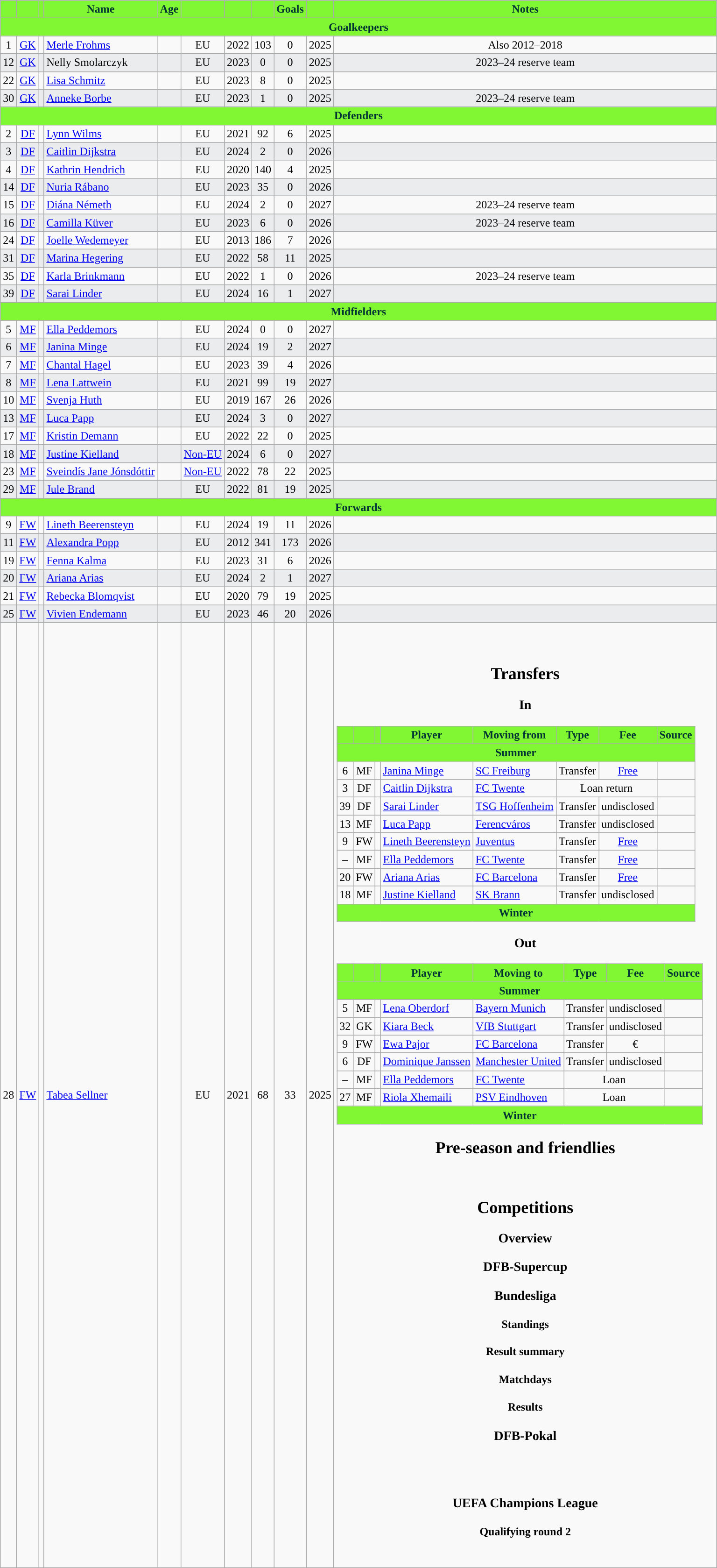<table class="wikitable" style="text-align:center">
<tr>
<th style="background:#81F733; color:#003333; "></th>
<th style="background:#81F733; color:#003333; "></th>
<th style="background:#81F733; color:#003333; "></th>
<th style="background:#81F733; color:#003333; ">Name</th>
<th style="background:#81F733; color:#003333; ">Age</th>
<th style="background:#81F733; color:#003333; "></th>
<th style="background:#81F733; color:#003333; "></th>
<th style="background:#81F733; color:#003333; "></th>
<th style="background:#81F733; color:#003333; ">Goals</th>
<th style="background:#81F733; color:#003333; "></th>
<th style="background:#81F733; color:#003333; ">Notes</th>
</tr>
<tr>
<th colspan="11" style="background:#81F733; color:#003333; ">Goalkeepers</th>
</tr>
<tr>
<td>1</td>
<td><a href='#'>GK</a></td>
<td></td>
<td align="left"><a href='#'>Merle Frohms</a></td>
<td></td>
<td>EU</td>
<td>2022</td>
<td>103</td>
<td>0</td>
<td>2025</td>
<td>Also 2012–2018</td>
</tr>
<tr style="background:#eaecee">
<td>12</td>
<td><a href='#'>GK</a></td>
<td></td>
<td align="left">Nelly Smolarczyk</td>
<td></td>
<td>EU</td>
<td>2023</td>
<td>0</td>
<td>0</td>
<td>2025</td>
<td>2023–24 reserve team</td>
</tr>
<tr>
<td>22</td>
<td><a href='#'>GK</a></td>
<td></td>
<td align="left"><a href='#'>Lisa Schmitz</a></td>
<td></td>
<td>EU</td>
<td>2023</td>
<td>8</td>
<td>0</td>
<td>2025</td>
<td></td>
</tr>
<tr style="background:#eaecee">
<td>30</td>
<td><a href='#'>GK</a></td>
<td></td>
<td align="left"><a href='#'>Anneke Borbe</a></td>
<td></td>
<td>EU</td>
<td>2023</td>
<td>1</td>
<td>0</td>
<td>2025</td>
<td>2023–24 reserve team</td>
</tr>
<tr>
<th colspan="11" style="background:#81F733; color:#003333; ">Defenders</th>
</tr>
<tr>
<td>2</td>
<td><a href='#'>DF</a></td>
<td></td>
<td align="left"><a href='#'>Lynn Wilms</a></td>
<td></td>
<td>EU</td>
<td>2021</td>
<td>92</td>
<td>6</td>
<td>2025</td>
<td></td>
</tr>
<tr style="background:#eaecee">
<td>3</td>
<td><a href='#'>DF</a></td>
<td></td>
<td align="left"><a href='#'>Caitlin Dijkstra</a></td>
<td></td>
<td>EU</td>
<td>2024</td>
<td>2</td>
<td>0</td>
<td>2026</td>
<td></td>
</tr>
<tr>
<td>4</td>
<td><a href='#'>DF</a></td>
<td></td>
<td align="left"><a href='#'>Kathrin Hendrich</a></td>
<td></td>
<td>EU</td>
<td>2020</td>
<td>140</td>
<td>4</td>
<td>2025</td>
<td></td>
</tr>
<tr style="background:#eaecee">
<td>14</td>
<td><a href='#'>DF</a></td>
<td></td>
<td align="left"><a href='#'>Nuria Rábano</a></td>
<td></td>
<td>EU</td>
<td>2023</td>
<td>35</td>
<td>0</td>
<td>2026</td>
<td></td>
</tr>
<tr>
<td>15</td>
<td><a href='#'>DF</a></td>
<td></td>
<td align="left"><a href='#'>Diána Németh</a></td>
<td></td>
<td>EU</td>
<td>2024</td>
<td>2</td>
<td>0</td>
<td>2027</td>
<td>2023–24 reserve team</td>
</tr>
<tr style="background:#eaecee">
<td>16</td>
<td><a href='#'>DF</a></td>
<td></td>
<td align="left"><a href='#'>Camilla Küver</a></td>
<td></td>
<td>EU</td>
<td>2023</td>
<td>6</td>
<td>0</td>
<td>2026</td>
<td>2023–24 reserve team</td>
</tr>
<tr>
<td>24</td>
<td><a href='#'>DF</a></td>
<td></td>
<td align="left"><a href='#'>Joelle Wedemeyer</a></td>
<td></td>
<td>EU</td>
<td>2013</td>
<td>186</td>
<td>7</td>
<td>2026</td>
<td></td>
</tr>
<tr style="background:#eaecee">
<td>31</td>
<td><a href='#'>DF</a></td>
<td></td>
<td align="left"><a href='#'>Marina Hegering</a></td>
<td></td>
<td>EU</td>
<td>2022</td>
<td>58</td>
<td>11</td>
<td>2025</td>
<td></td>
</tr>
<tr>
<td>35</td>
<td><a href='#'>DF</a></td>
<td></td>
<td align="left"><a href='#'>Karla Brinkmann</a></td>
<td></td>
<td>EU</td>
<td>2022</td>
<td>1</td>
<td>0</td>
<td>2026</td>
<td>2023–24 reserve team</td>
</tr>
<tr style="background:#eaecee">
<td>39</td>
<td><a href='#'>DF</a></td>
<td></td>
<td align="left"><a href='#'>Sarai Linder</a></td>
<td></td>
<td>EU</td>
<td>2024</td>
<td>16</td>
<td>1</td>
<td>2027</td>
<td></td>
</tr>
<tr>
<th colspan="11" style="background:#81F733; color:#003333; ">Midfielders</th>
</tr>
<tr>
<td>5</td>
<td><a href='#'>MF</a></td>
<td></td>
<td align="left"><a href='#'>Ella Peddemors</a></td>
<td></td>
<td>EU</td>
<td>2024</td>
<td>0</td>
<td>0</td>
<td>2027</td>
<td></td>
</tr>
<tr style="background:#eaecee">
<td>6</td>
<td><a href='#'>MF</a></td>
<td></td>
<td align="left"><a href='#'>Janina Minge</a></td>
<td></td>
<td>EU</td>
<td>2024</td>
<td>19</td>
<td>2</td>
<td>2027</td>
<td></td>
</tr>
<tr>
<td>7</td>
<td><a href='#'>MF</a></td>
<td></td>
<td align="left"><a href='#'>Chantal Hagel</a></td>
<td></td>
<td>EU</td>
<td>2023</td>
<td>39</td>
<td>4</td>
<td>2026</td>
<td></td>
</tr>
<tr style="background:#eaecee">
<td>8</td>
<td><a href='#'>MF</a></td>
<td></td>
<td align="left"><a href='#'>Lena Lattwein</a></td>
<td></td>
<td>EU</td>
<td>2021</td>
<td>99</td>
<td>19</td>
<td>2027</td>
<td></td>
</tr>
<tr>
<td>10</td>
<td><a href='#'>MF</a></td>
<td></td>
<td align="left"><a href='#'>Svenja Huth</a></td>
<td></td>
<td>EU</td>
<td>2019</td>
<td>167</td>
<td>26</td>
<td>2026</td>
<td></td>
</tr>
<tr style="background:#eaecee">
<td>13</td>
<td><a href='#'>MF</a></td>
<td></td>
<td align="left"><a href='#'>Luca Papp</a></td>
<td></td>
<td>EU</td>
<td>2024</td>
<td>3</td>
<td>0</td>
<td>2027</td>
<td></td>
</tr>
<tr>
<td>17</td>
<td><a href='#'>MF</a></td>
<td></td>
<td align="left"><a href='#'>Kristin Demann</a></td>
<td></td>
<td>EU</td>
<td>2022</td>
<td>22</td>
<td>0</td>
<td>2025</td>
<td></td>
</tr>
<tr style="background:#eaecee">
<td>18</td>
<td><a href='#'>MF</a></td>
<td></td>
<td align="left"><a href='#'>Justine Kielland</a></td>
<td></td>
<td><a href='#'>Non-EU</a></td>
<td>2024</td>
<td>6</td>
<td>0</td>
<td>2027</td>
<td></td>
</tr>
<tr>
<td>23</td>
<td><a href='#'>MF</a></td>
<td></td>
<td align="left"><a href='#'>Sveindís Jane Jónsdóttir</a></td>
<td></td>
<td><a href='#'>Non-EU</a></td>
<td>2022</td>
<td>78</td>
<td>22</td>
<td>2025</td>
<td><br></td>
</tr>
<tr style="background:#eaecee">
<td>29</td>
<td><a href='#'>MF</a></td>
<td></td>
<td align="left"><a href='#'>Jule Brand</a></td>
<td></td>
<td>EU</td>
<td>2022</td>
<td>81</td>
<td>19</td>
<td>2025</td>
<td></td>
</tr>
<tr>
<th colspan="11" style="background:#81F733; color:#003333; ">Forwards</th>
</tr>
<tr>
<td>9</td>
<td><a href='#'>FW</a></td>
<td></td>
<td align="left"><a href='#'>Lineth Beerensteyn</a></td>
<td></td>
<td>EU</td>
<td>2024</td>
<td>19</td>
<td>11</td>
<td>2026</td>
<td></td>
</tr>
<tr style="background:#eaecee">
<td>11</td>
<td><a href='#'>FW</a></td>
<td></td>
<td align="left"><a href='#'>Alexandra Popp</a></td>
<td></td>
<td>EU</td>
<td>2012</td>
<td>341</td>
<td>173</td>
<td>2026</td>
<td></td>
</tr>
<tr>
<td>19</td>
<td><a href='#'>FW</a></td>
<td></td>
<td align="left"><a href='#'>Fenna Kalma</a></td>
<td></td>
<td>EU</td>
<td>2023</td>
<td>31</td>
<td>6</td>
<td>2026</td>
<td></td>
</tr>
<tr style="background:#eaecee">
<td>20</td>
<td><a href='#'>FW</a></td>
<td></td>
<td align="left"><a href='#'>Ariana Arias</a></td>
<td></td>
<td>EU</td>
<td>2024</td>
<td>2</td>
<td>1</td>
<td>2027</td>
<td></td>
</tr>
<tr>
<td>21</td>
<td><a href='#'>FW</a></td>
<td></td>
<td align="left"><a href='#'>Rebecka Blomqvist</a></td>
<td></td>
<td>EU</td>
<td>2020</td>
<td>79</td>
<td>19</td>
<td>2025</td>
<td></td>
</tr>
<tr style="background:#eaecee">
<td>25</td>
<td><a href='#'>FW</a></td>
<td></td>
<td align="left"><a href='#'>Vivien Endemann</a></td>
<td></td>
<td>EU</td>
<td>2023</td>
<td>46</td>
<td>20</td>
<td>2026</td>
<td></td>
</tr>
<tr>
<td>28</td>
<td><a href='#'>FW</a></td>
<td></td>
<td align="left"><a href='#'>Tabea Sellner</a></td>
<td></td>
<td>EU</td>
<td>2021</td>
<td>68</td>
<td>33</td>
<td>2025</td>
<td><br><br><h2>Transfers</h2><h3>In</h3><table class="wikitable plainrowheaders sortable" style="text-align:center">
<tr>
<th style="background:#81F733; color:#003333; "></th>
<th style="background:#81F733; color:#003333; "></th>
<th style="background:#81F733; color:#003333; "></th>
<th style="background:#81F733; color:#003333; ">Player</th>
<th style="background:#81F733; color:#003333; ">Moving from</th>
<th style="background:#81F733; color:#003333; ">Type</th>
<th style="background:#81F733; color:#003333; ">Fee</th>
<th style="background:#81F733; color:#003333; ">Source</th>
</tr>
<tr>
<th colspan=8 style="background:#81F733; color:#003333; ">Summer</th>
</tr>
<tr>
<td>6</td>
<td>MF</td>
<td></td>
<td align="left"><a href='#'>Janina Minge</a></td>
<td align="left"> <a href='#'>SC Freiburg</a></td>
<td>Transfer</td>
<td><a href='#'>Free</a></td>
<td></td>
</tr>
<tr>
<td>3</td>
<td>DF</td>
<td></td>
<td align="left"><a href='#'>Caitlin Dijkstra</a></td>
<td align="left"> <a href='#'>FC Twente</a></td>
<td colspan="2">Loan return</td>
<td></td>
</tr>
<tr>
<td>39</td>
<td>DF</td>
<td></td>
<td align="left"><a href='#'>Sarai Linder</a></td>
<td align="left"> <a href='#'>TSG Hoffenheim</a></td>
<td>Transfer</td>
<td>undisclosed</td>
<td></td>
</tr>
<tr>
<td>13</td>
<td>MF</td>
<td></td>
<td align="left"><a href='#'>Luca Papp</a></td>
<td align="left"> <a href='#'>Ferencváros</a></td>
<td>Transfer</td>
<td>undisclosed</td>
<td></td>
</tr>
<tr>
<td>9</td>
<td>FW</td>
<td></td>
<td align="left"><a href='#'>Lineth Beerensteyn</a></td>
<td align="left"> <a href='#'>Juventus</a></td>
<td>Transfer</td>
<td><a href='#'>Free</a></td>
<td></td>
</tr>
<tr>
<td>–</td>
<td>MF</td>
<td></td>
<td align="left"><a href='#'>Ella Peddemors</a></td>
<td align="left"> <a href='#'>FC Twente</a></td>
<td>Transfer</td>
<td><a href='#'>Free</a></td>
<td></td>
</tr>
<tr>
<td>20</td>
<td>FW</td>
<td></td>
<td align="left"><a href='#'>Ariana Arias</a></td>
<td align="left"> <a href='#'>FC Barcelona</a></td>
<td>Transfer</td>
<td><a href='#'>Free</a></td>
<td></td>
</tr>
<tr>
<td>18</td>
<td>MF</td>
<td></td>
<td align="left"><a href='#'>Justine Kielland</a></td>
<td align="left"> <a href='#'>SK Brann</a></td>
<td>Transfer</td>
<td>undisclosed</td>
<td></td>
</tr>
<tr>
<th colspan=8 style="background:#81F733; color:#003333; ">Winter</th>
</tr>
</table>
<h3>Out</h3><table class="wikitable plainrowheaders sortable" style="text-align:center">
<tr>
<th style="background:#81F733; color:#003333; "></th>
<th style="background:#81F733; color:#003333; "></th>
<th style="background:#81F733; color:#003333; "></th>
<th style="background:#81F733; color:#003333; ">Player</th>
<th style="background:#81F733; color:#003333; ">Moving to</th>
<th style="background:#81F733; color:#003333; ">Type</th>
<th style="background:#81F733; color:#003333; ">Fee</th>
<th style="background:#81F733; color:#003333; ">Source</th>
</tr>
<tr>
<th colspan=8 style="background:#81F733; color:#003333; ">Summer</th>
</tr>
<tr>
<td>5</td>
<td>MF</td>
<td></td>
<td align="left"><a href='#'>Lena Oberdorf</a></td>
<td align="left"> <a href='#'>Bayern Munich</a></td>
<td>Transfer</td>
<td>undisclosed</td>
<td></td>
</tr>
<tr>
<td>32</td>
<td>GK</td>
<td></td>
<td align="left"><a href='#'>Kiara Beck</a></td>
<td align="left"> <a href='#'>VfB Stuttgart</a></td>
<td>Transfer</td>
<td>undisclosed</td>
<td></td>
</tr>
<tr>
<td>9</td>
<td>FW</td>
<td></td>
<td align="left"><a href='#'>Ewa Pajor</a></td>
<td align="left"> <a href='#'>FC Barcelona</a></td>
<td>Transfer</td>
<td>€</td>
<td><br></td>
</tr>
<tr>
<td>6</td>
<td>DF</td>
<td></td>
<td align="left"><a href='#'>Dominique Janssen</a></td>
<td align="left"> <a href='#'>Manchester United</a></td>
<td>Transfer</td>
<td>undisclosed</td>
<td></td>
</tr>
<tr>
<td>–</td>
<td>MF</td>
<td></td>
<td align="left"><a href='#'>Ella Peddemors</a></td>
<td align="left"> <a href='#'>FC Twente</a></td>
<td colspan="2">Loan</td>
<td></td>
</tr>
<tr>
<td>27</td>
<td>MF</td>
<td></td>
<td align=left><a href='#'>Riola Xhemaili</a></td>
<td align=left> <a href='#'>PSV Eindhoven</a></td>
<td colspan=2>Loan</td>
<td></td>
</tr>
<tr>
<th colspan=8 style="background:#81F733; color:#003333; ">Winter</th>
</tr>
</table>
<h2>Pre-season and friendlies</h2>


<br>


<h2>Competitions</h2><h3>Overview</h3><h3>DFB-Supercup</h3>
<h3>Bundesliga</h3><h4>Standings</h4><h4>Result summary</h4>
<h4>Matchdays</h4><h4>Results</h4>




















<h3>DFB-Pokal</h3><br>
<br><h3>UEFA Champions League</h3><h4>Qualifying round 2</h4><br>
</td>
</tr>
</table>
